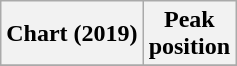<table class="wikitable plainrowheaders" style="text-align:center">
<tr>
<th scope="col">Chart (2019)</th>
<th scope="col">Peak<br>position</th>
</tr>
<tr>
</tr>
</table>
